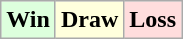<table class="wikitable">
<tr>
<td bgcolor="#ddffdd"><strong>Win</strong></td>
<td bgcolor="#ffffdd"><strong>Draw</strong></td>
<td bgcolor="#ffdddd"><strong>Loss</strong></td>
</tr>
</table>
